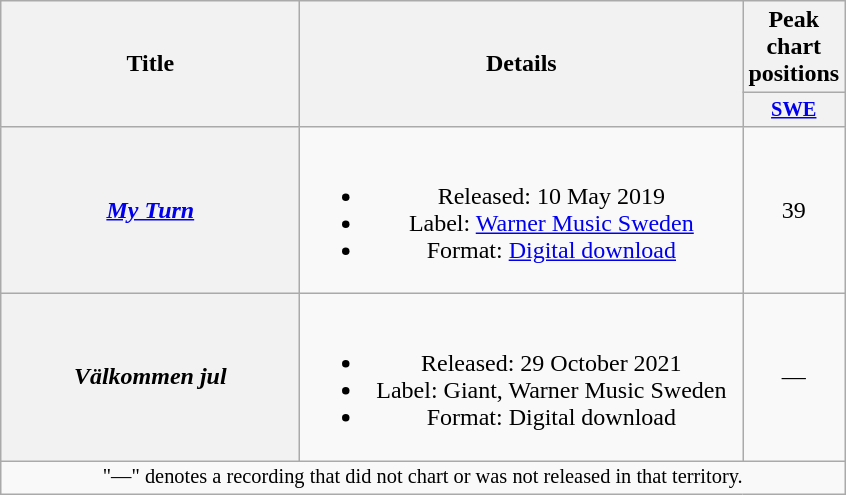<table class="wikitable plainrowheaders" style="text-align:center;">
<tr>
<th scope="col" rowspan="2" style="width:12em;">Title</th>
<th scope="col" rowspan="2" style="width:18em;">Details</th>
<th scope="col" colspan="1">Peak chart positions</th>
</tr>
<tr>
<th scope="col" style="width:3em;font-size:85%;"><a href='#'>SWE</a><br></th>
</tr>
<tr>
<th scope="row"><em><a href='#'>My Turn</a></em></th>
<td><br><ul><li>Released: 10 May 2019</li><li>Label: <a href='#'>Warner Music Sweden</a></li><li>Format: <a href='#'>Digital download</a></li></ul></td>
<td>39</td>
</tr>
<tr>
<th scope="row"><em>Välkommen jul</em></th>
<td><br><ul><li>Released: 29 October 2021</li><li>Label: Giant, Warner Music Sweden</li><li>Format: Digital download</li></ul></td>
<td>—</td>
</tr>
<tr>
<td colspan="14" style="font-size:85%">"—" denotes a recording that did not chart or was not released in that territory.</td>
</tr>
</table>
